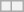<table class="wikitable">
<tr>
<th></th>
<th></th>
</tr>
</table>
